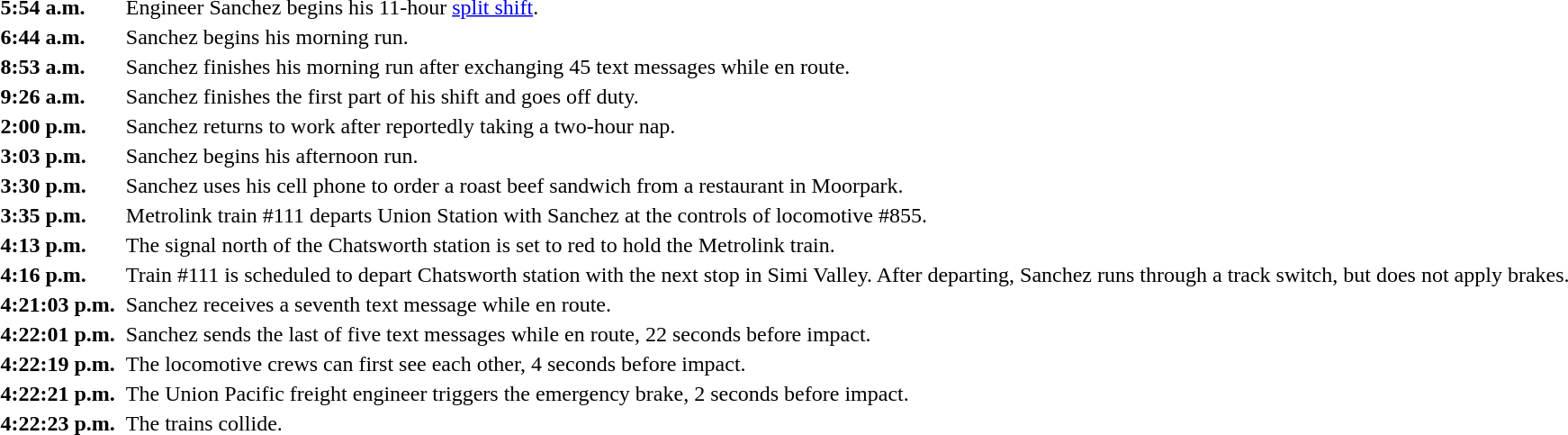<table>
<tr>
<td><strong>5:54 a.m.</strong></td>
<td></td>
<td>Engineer Sanchez begins his 11-hour <a href='#'>split shift</a>.</td>
</tr>
<tr>
<td><strong>6:44 a.m.</strong></td>
<td></td>
<td>Sanchez begins his morning run.</td>
</tr>
<tr>
<td><strong>8:53 a.m.</strong></td>
<td></td>
<td>Sanchez finishes his morning run after exchanging 45 text messages while en route.</td>
</tr>
<tr>
<td><strong>9:26 a.m.</strong></td>
<td></td>
<td>Sanchez finishes the first part of his shift and goes off duty.</td>
</tr>
<tr>
<td><strong>2:00 p.m.</strong></td>
<td></td>
<td>Sanchez returns to work after reportedly taking a two-hour nap.</td>
</tr>
<tr>
<td><strong>3:03 p.m.</strong></td>
<td></td>
<td>Sanchez begins his afternoon run.</td>
</tr>
<tr>
<td><strong>3:30 p.m.</strong></td>
<td></td>
<td>Sanchez uses his cell phone to order a roast beef sandwich from a restaurant in Moorpark.</td>
</tr>
<tr>
<td><strong>3:35 p.m.</strong></td>
<td></td>
<td>Metrolink train #111 departs Union Station with Sanchez at the controls of locomotive #855.</td>
</tr>
<tr>
<td><strong>4:13 p.m.</strong></td>
<td></td>
<td>The signal north of the Chatsworth station is set to red to hold the Metrolink train.</td>
</tr>
<tr>
<td><strong>4:16 p.m.</strong></td>
<td></td>
<td>Train #111 is scheduled to depart Chatsworth station with the next stop in Simi Valley. After departing, Sanchez runs through a track switch, but does not apply brakes.</td>
</tr>
<tr>
<td><strong>4:21:03 p.m.</strong></td>
<td></td>
<td>Sanchez receives a seventh text message while en route.</td>
</tr>
<tr>
<td><strong>4:22:01 p.m.</strong></td>
<td></td>
<td>Sanchez sends the last of five text messages while en route, 22 seconds before impact.</td>
</tr>
<tr>
<td><strong>4:22:19 p.m.</strong></td>
<td></td>
<td>The locomotive crews can first see each other, 4 seconds before impact.</td>
</tr>
<tr>
<td><strong>4:22:21 p.m.</strong></td>
<td></td>
<td>The Union Pacific freight engineer triggers the emergency brake, 2 seconds before impact.</td>
</tr>
<tr>
<td><strong>4:22:23 p.m.</strong></td>
<td></td>
<td>The trains collide.</td>
</tr>
</table>
